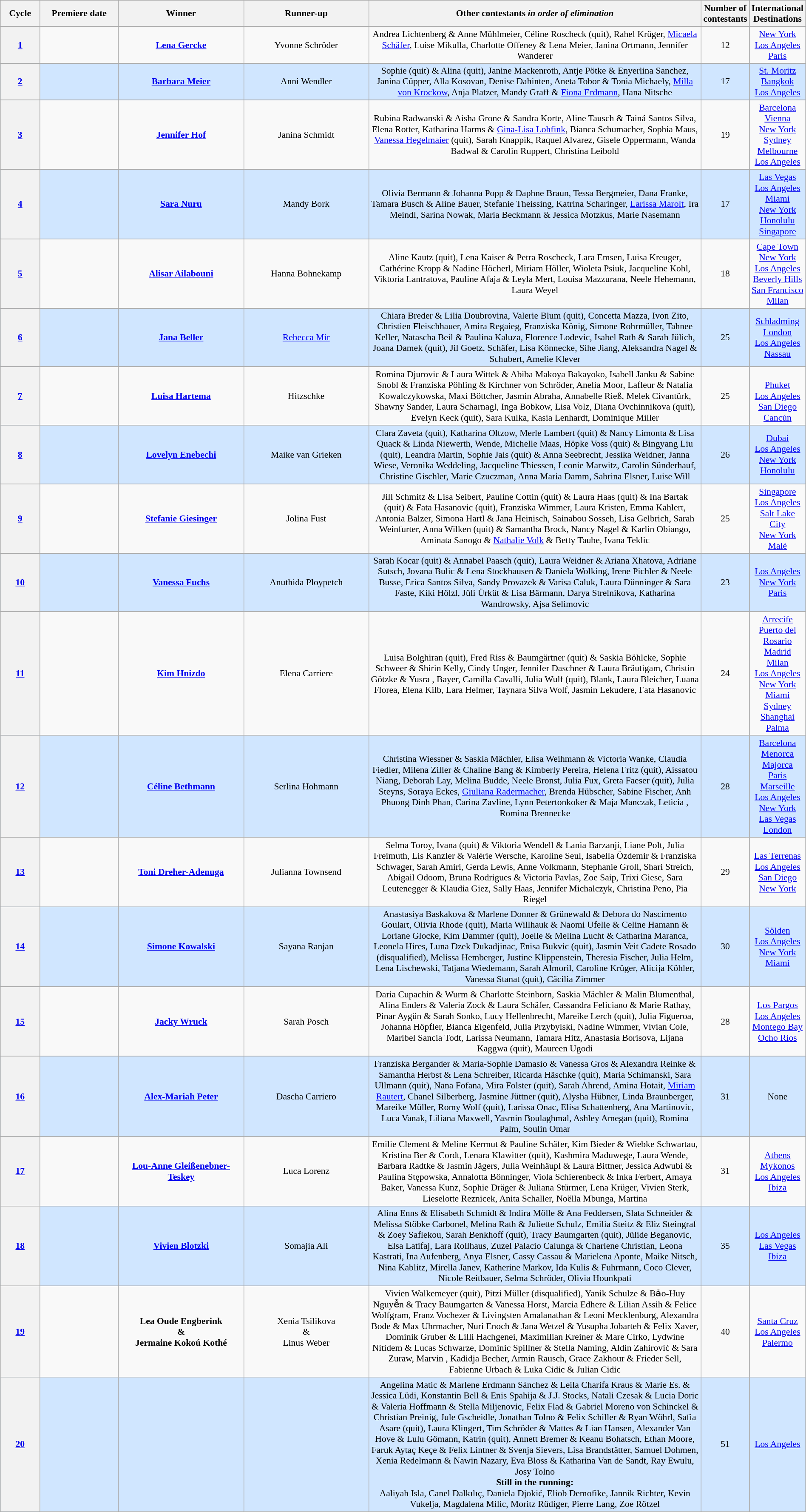<table class="wikitable" style="font-size:90%; width:100%; text-align: center;">
<tr>
<th style="width:5%;">Cycle</th>
<th style="width:10%;">Premiere date</th>
<th width=16%>Winner</th>
<th width=16%>Runner-up</th>
<th style="width:43%;">Other contestants <em>in order of elimination</em></th>
<th style="width:3%;">Number of contestants</th>
<th style="width:8%;">International Destinations</th>
</tr>
<tr>
<th><a href='#'>1</a></th>
<td></td>
<td><strong><a href='#'>Lena Gercke</a></strong></td>
<td>Yvonne Schröder</td>
<td>Andrea Lichtenberg & Anne Mühlmeier, Céline Roscheck (quit), Rahel Krüger, <a href='#'>Micaela Schäfer</a>, Luise Mikulla, Charlotte Offeney & Lena Meier, Janina Ortmann, Jennifer Wanderer</td>
<td>12</td>
<td><a href='#'>New York</a><br><a href='#'>Los Angeles</a><br><a href='#'>Paris</a></td>
</tr>
<tr style="background: #D0E6FF;">
<th><a href='#'>2</a></th>
<td></td>
<td><strong><a href='#'>Barbara Meier</a></strong></td>
<td>Anni Wendler</td>
<td>Sophie (quit) & Alina (quit), Janine Mackenroth, Antje Pötke & Enyerlina Sanchez, Janina Cüpper, Alla Kosovan, Denise Dahinten, Aneta Tobor & Tonia Michaely, <a href='#'>Milla von Krockow</a>, Anja Platzer, Mandy Graff & <a href='#'>Fiona Erdmann</a>, Hana Nitsche</td>
<td>17</td>
<td><a href='#'>St. Moritz</a><br><a href='#'>Bangkok</a><br><a href='#'>Los Angeles</a></td>
</tr>
<tr>
<th><a href='#'>3</a></th>
<td></td>
<td><strong><a href='#'>Jennifer Hof</a></strong></td>
<td>Janina Schmidt</td>
<td>Rubina Radwanski & Aisha Grone & Sandra Korte, Aline Tausch & Tainá Santos Silva, Elena Rotter, Katharina Harms & <a href='#'>Gina-Lisa Lohfink</a>, Bianca Schumacher, Sophia Maus, <a href='#'>Vanessa Hegelmaier</a> (quit), Sarah Knappik, Raquel Alvarez, Gisele Oppermann, Wanda Badwal & Carolin Ruppert, Christina Leibold</td>
<td>19</td>
<td><a href='#'>Barcelona</a><br><a href='#'>Vienna</a><br><a href='#'>New York</a><br><a href='#'>Sydney</a><br><a href='#'>Melbourne</a><br><a href='#'>Los Angeles</a></td>
</tr>
<tr style="background: #D0E6FF;">
<th><a href='#'>4</a></th>
<td></td>
<td><strong><a href='#'>Sara Nuru</a></strong></td>
<td>Mandy Bork</td>
<td>Olivia Bermann & Johanna Popp & Daphne Braun, Tessa Bergmeier, Dana Franke, Tamara Busch & Aline Bauer, Stefanie Theissing, Katrina Scharinger, <a href='#'>Larissa Marolt</a>, Ira Meindl, Sarina Nowak, Maria Beckmann & Jessica Motzkus, Marie Nasemann</td>
<td>17</td>
<td><a href='#'>Las Vegas</a><br><a href='#'>Los Angeles</a><br><a href='#'>Miami</a><br><a href='#'>New York</a><br><a href='#'>Honolulu</a><br><a href='#'>Singapore</a></td>
</tr>
<tr>
<th><a href='#'>5</a></th>
<td></td>
<td><strong><a href='#'>Alisar Ailabouni</a></strong></td>
<td>Hanna Bohnekamp</td>
<td>Aline Kautz (quit), Lena Kaiser & Petra Roscheck, Lara Emsen, Luisa Kreuger, Cathérine Kropp & Nadine Höcherl, Miriam Höller, Wioleta Psiuk, Jacqueline Kohl, Viktoria Lantratova, Pauline Afaja & Leyla Mert, Louisa Mazzurana, Neele Hehemann, Laura Weyel</td>
<td>18</td>
<td><a href='#'>Cape Town</a><br><a href='#'>New York</a><br><a href='#'>Los Angeles</a><br><a href='#'>Beverly Hills</a><br><a href='#'>San Francisco</a><br><a href='#'>Milan</a></td>
</tr>
<tr style="background: #D0E6FF;">
<th><a href='#'>6</a></th>
<td></td>
<td><strong><a href='#'>Jana Beller</a></strong></td>
<td><a href='#'>Rebecca Mir</a></td>
<td>Chiara Breder & Lilia Doubrovina, Valerie Blum (quit), Concetta Mazza, Ivon Zito, Christien Fleischhauer, Amira Regaieg, Franziska König, Simone Rohrmüller, Tahnee Keller, Natascha Beil & Paulina Kaluza, Florence Lodevic, Isabel Rath & Sarah Jülich, Joana Damek (quit), Jil Goetz,  Schäfer, Lisa Könnecke, Sihe Jiang, Aleksandra Nagel &  Schubert, Amelie Klever</td>
<td>25</td>
<td><a href='#'>Schladming</a><br><a href='#'>London</a><br><a href='#'>Los Angeles</a><br><a href='#'>Nassau</a></td>
</tr>
<tr>
<th><a href='#'>7</a></th>
<td></td>
<td><strong><a href='#'>Luisa Hartema</a></strong></td>
<td> Hitzschke</td>
<td>Romina Djurovic & Laura Wittek & Abiba Makoya Bakayoko, Isabell Janku & Sabine Snobl & Franziska Pöhling &  Kirchner von Schröder, Anelia Moor,  Lafleur & Natalia Kowalczykowska, Maxi Böttcher, Jasmin Abraha, Annabelle Rieß, Melek Civantürk, Shawny Sander, Laura Scharnagl, Inga Bobkow, Lisa Volz, Diana Ovchinnikova (quit), Evelyn Keck (quit), Sara Kulka, Kasia Lenhardt, Dominique Miller</td>
<td>25</td>
<td><br><a href='#'>Phuket</a><br><a href='#'>Los Angeles</a><br><a href='#'>San Diego</a><br><a href='#'>Cancún</a></td>
</tr>
<tr style="background: #D0E6FF;">
<th><a href='#'>8</a></th>
<td></td>
<td><strong><a href='#'>Lovelyn Enebechi</a></strong></td>
<td>Maike van Grieken</td>
<td>Clara Zaveta (quit), Katharina Oltzow, Merle Lambert (quit) & Nancy Limonta & Lisa Quack & Linda Niewerth,  Wende, Michelle Maas, Höpke Voss (quit) & Bingyang Liu (quit), Leandra Martin, Sophie Jais (quit) & Anna Seebrecht, Jessika Weidner, Janna Wiese, Veronika Weddeling, Jacqueline Thiessen, Leonie Marwitz, Carolin Sünderhauf, Christine Gischler, Marie Czuczman, Anna Maria Damm, Sabrina Elsner, Luise Will</td>
<td>26</td>
<td><a href='#'>Dubai</a><br><a href='#'>Los Angeles</a><br><a href='#'>New York</a><br><a href='#'>Honolulu</a></td>
</tr>
<tr>
<th><a href='#'>9</a></th>
<td></td>
<td><strong><a href='#'>Stefanie Giesinger</a></strong></td>
<td>Jolina Fust</td>
<td>Jill Schmitz & Lisa Seibert, Pauline Cottin (quit) & Laura Haas (quit) & Ina Bartak (quit) & Fata Hasanovic (quit), Franziska Wimmer, Laura Kristen, Emma Kahlert, Antonia Balzer, Simona Hartl & Jana Heinisch, Sainabou Sosseh, Lisa Gelbrich, Sarah Weinfurter, Anna Wilken (quit) & Samantha Brock, Nancy Nagel & Karlin Obiango, Aminata Sanogo & <a href='#'>Nathalie Volk</a> & Betty Taube, Ivana Teklic</td>
<td>25</td>
<td><a href='#'>Singapore</a><br><a href='#'>Los Angeles</a><br><a href='#'>Salt Lake City</a><br><a href='#'>New York</a><br><a href='#'>Malé</a></td>
</tr>
<tr style="background: #D0E6FF">
<th><a href='#'>10</a></th>
<td></td>
<td><strong><a href='#'>Vanessa Fuchs</a></strong></td>
<td>Anuthida Ploypetch</td>
<td>Sarah Kocar (quit) & Annabel Paasch (quit), Laura Weidner & Ariana Xhatova, Adriane Sutsch, Jovana Bulic & Lena Stockhausen & Daniela Wolking, Irene Pichler & Neele Busse, Erica Santos Silva, Sandy Provazek & Varisa Caluk, Laura Dünninger & Sara Faste, Kiki Hölzl, Jüli Ürküt & Lisa Bärmann, Darya Strelnikova, Katharina Wandrowsky, Ajsa Selimovic</td>
<td>23<br></td>
<td><a href='#'>Los Angeles</a><br><a href='#'>New York</a><br><a href='#'>Paris</a></td>
</tr>
<tr>
<th><a href='#'>11</a></th>
<td></td>
<td><strong><a href='#'>Kim Hnizdo</a></strong></td>
<td>Elena Carriere</td>
<td>Luisa Bolghiran (quit), Fred Riss &  Baumgärtner (quit) & Saskia Böhlcke, Sophie Schweer & Shirin Kelly, Cindy Unger, Jennifer Daschner & Laura Bräutigam, Christin Götzke & Yusra ,  Bayer, Camilla Cavalli, Julia Wulf (quit),  Blank, Laura Bleicher, Luana Florea, Elena Kilb, Lara Helmer, Taynara Silva Wolf, Jasmin Lekudere, Fata Hasanovic</td>
<td>24</td>
<td><a href='#'>Arrecife</a><br><a href='#'>Puerto del Rosario</a><br><a href='#'>Madrid</a><br><a href='#'>Milan</a><br><a href='#'>Los Angeles</a><br><a href='#'>New York</a><br><a href='#'>Miami</a><br><a href='#'>Sydney</a><br><a href='#'>Shanghai</a><br><a href='#'>Palma</a></td>
</tr>
<tr style="background: #D0E6FF;">
<th><a href='#'>12</a></th>
<td></td>
<td><strong><a href='#'>Céline Bethmann</a></strong></td>
<td>Serlina Hohmann</td>
<td>Christina Wiessner & Saskia Mächler, Elisa Weihmann & Victoria Wanke, Claudia Fiedler, Milena Ziller & Chaline Bang & Kimberly Pereira, Helena Fritz (quit), Aissatou Niang, Deborah Lay, Melina Budde, Neele Bronst, Julia Fux, Greta Faeser (quit), Julia Steyns, Soraya Eckes, <a href='#'>Giuliana Radermacher</a>, Brenda Hübscher, Sabine Fischer, Anh Phuong Dinh Phan, Carina Zavline, Lynn Petertonkoker & Maja Manczak, Leticia , Romina Brennecke</td>
<td>28</td>
<td><a href='#'>Barcelona</a><br><a href='#'>Menorca</a><br><a href='#'>Majorca</a><br><a href='#'>Paris</a><br><a href='#'>Marseille</a><br><a href='#'>Los Angeles</a><br><a href='#'>New York</a><br><a href='#'>Las Vegas</a><br><a href='#'>London</a></td>
</tr>
<tr>
<th><a href='#'>13</a></th>
<td></td>
<td><strong><a href='#'>Toni Dreher-Adenuga</a></strong></td>
<td>Julianna Townsend</td>
<td>Selma Toroy, Ivana  (quit) & Viktoria Wendell & Lania Barzanji, Liane Polt, Julia Freimuth, Lis Kanzler & Valèrie Wersche, Karoline Seul, Isabella Özdemir & Franziska Schwager, Sarah Amiri, Gerda Lewis, Anne Volkmann, Stephanie Groll, Shari Streich, Abigail Odoom, Bruna Rodrigues & Victoria Pavlas, Zoe Saip, Trixi Giese, Sara Leutenegger & Klaudia Giez, Sally Haas, Jennifer Michalczyk, Christina Peno, Pia Riegel</td>
<td>29</td>
<td><a href='#'>Las Terrenas</a> <br> <a href='#'>Los Angeles</a><br><a href='#'>San Diego</a><br><a href='#'>New York</a></td>
</tr>
<tr style="background: #D0E6FF;">
<th><a href='#'>14</a></th>
<td></td>
<td><strong><a href='#'>Simone Kowalski</a></strong></td>
<td>Sayana Ranjan</td>
<td>Anastasiya Baskakova & Marlene Donner &  Grünewald & Debora do Nascimento Goulart, Olivia Rhode (quit), Maria Willhauk & Naomi Ufelle & Celine Hamann & Loriane Glocke, Kim Dammer (quit), Joelle  & Melina Lucht & Catharina Maranca, Leonela Hires, Luna Dzek Dukadjinac, Enisa Bukvic (quit), Jasmin Veit Cadete Rosado (disqualified), Melissa Hemberger, Justine Klippenstein, Theresia Fischer, Julia Helm, Lena Lischewski, Tatjana Wiedemann, Sarah Almoril, Caroline Krüger, Alicija Köhler, Vanessa Stanat (quit), Cäcilia Zimmer</td>
<td>30</td>
<td><a href='#'>Sölden</a><br><a href='#'>Los Angeles</a><br><a href='#'>New York</a><br><a href='#'>Miami</a></td>
</tr>
<tr>
<th><a href='#'>15</a></th>
<td></td>
<td><strong><a href='#'>Jacky Wruck</a></strong></td>
<td>Sarah Posch</td>
<td>Daria Cupachin &  Wurm & Charlotte Steinborn, Saskia Mächler & Malin Blumenthal, Alina Enders & Valeria Zock & Laura Schäfer, Cassandra Feliciano & Marie Rathay, Pinar Aygün & Sarah Sonko, Lucy Hellenbrecht, Mareike Lerch (quit), Julia Figueroa, Johanna Höpfler, Bianca Eigenfeld, Julia Przybylski, Nadine Wimmer, Vivian Cole, Maribel Sancia Todt, Larissa Neumann, Tamara Hitz, Anastasia Borisova, Lijana Kaggwa (quit), Maureen Ugodi</td>
<td>28</td>
<td><a href='#'>Los Pargos</a><br><a href='#'>Los Angeles</a><br><a href='#'>Montego Bay</a><br><a href='#'>Ocho Rios</a></td>
</tr>
<tr style="background: #D0E6FF;">
<th><a href='#'>16</a></th>
<td></td>
<td><strong><a href='#'>Alex-Mariah Peter</a></strong></td>
<td>Dascha Carriero</td>
<td>Franziska Bergander & Maria-Sophie Damasio & Vanessa Gros & Alexandra Reinke & Samantha Herbst & Lena Schreiber, Ricarda Häschke (quit), Maria Schimanski, Sara Ullmann (quit), Nana Fofana, Mira Folster (quit), Sarah Ahrend, Amina Hotait, <a href='#'>Miriam Rautert</a>, Chanel Silberberg, Jasmine Jüttner (quit), Alysha Hübner, Linda Braunberger, Mareike Müller, Romy Wolf (quit), Larissa Onac, Elisa Schattenberg, Ana Martinovic, Luca Vanak, Liliana Maxwell, Yasmin Boulaghmal, Ashley Amegan (quit), Romina Palm, Soulin Omar</td>
<td>31</td>
<td>None</td>
</tr>
<tr>
<th><a href='#'>17</a></th>
<td></td>
<td><strong><a href='#'>Lou-Anne Gleißenebner-Teskey</a></strong></td>
<td>Luca Lorenz</td>
<td>Emilie Clement & Meline Kermut & Pauline Schäfer, Kim Bieder & Wiebke Schwartau, Kristina Ber &  Cordt, Lenara Klawitter (quit), Kashmira Maduwege, Laura Wende, Barbara Radtke & Jasmin Jägers, Julia Weinhäupl & Laura Bittner, Jessica Adwubi & Paulina Stępowska, Annalotta Bönninger, Viola Schierenbeck & Inka Ferbert, Amaya Baker, Vanessa Kunz, Sophie Dräger & Juliana Stürmer, Lena Krüger, Vivien Sterk, Lieselotte Reznicek, Anita Schaller, Noëlla Mbunga, Martina </td>
<td>31</td>
<td><a href='#'>Athens</a><br><a href='#'>Mykonos</a><br><a href='#'>Los Angeles</a><br><a href='#'>Ibiza</a></td>
</tr>
<tr style="background: #D0E6FF;">
<th><a href='#'>18</a></th>
<td></td>
<td><strong><a href='#'>Vivien Blotzki</a></strong></td>
<td>Somajia Ali</td>
<td>Alina Enns & Elisabeth Schmidt & Indira Mölle & Ana Feddersen, Slata Schneider & Melissa Stöbke Carbonel, Melina Rath & Juliette Schulz, Emilia Steitz & Eliz Steingraf & Zoey Saflekou, Sarah Benkhoff (quit), Tracy Baumgarten (quit), Jülide Beganovic, Elsa Latifaj, Lara Rollhaus, Zuzel Palacio Calunga & Charlene Christian, Leona Kastrati, Ina Aufenberg, Anya Elsner, Cassy Cassau & Marielena Aponte, Maike Nitsch, Nina Kablitz, Mirella Janev, Katherine Markov, Ida Kulis &  Fuhrmann, Coco Clever, Nicole Reitbauer, Selma Schröder, Olivia Hounkpati</td>
<td>35</td>
<td><a href='#'>Los Angeles</a><br><a href='#'>Las Vegas</a><br><a href='#'>Ibiza</a></td>
</tr>
<tr>
<th><a href='#'>19</a></th>
<td></td>
<td><strong>Lea Oude Engberink<br>&<br> Jermaine Kokoú Kothé</strong></td>
<td>Xenia Tsilikova<br>&<br>Linus Weber</td>
<td>Vivien Walkemeyer (quit), Pitzi Müller (disqualified), Yanik Schulze & Bảo-Huy Nguyễn & Tracy Baumgarten & Vanessa Horst, Marcia Edhere & Lilian Assih & Felice Wolfgram, Franz Vochezer & Livingsten Amalanathan & Leoni Mecklenburg, Alexandra Bode & Max Uhrmacher, Nuri Enoch & Jana Wetzel & Yusupha Jobarteh & Felix Xaver, Dominik Gruber & Lilli Hachgenei, Maximilian Kreiner & Mare Cirko, Lydwine Nitidem & Lucas Schwarze, Dominic Spillner & Stella Naming, Aldin Zahirović & Sara Zuraw, Marvin , Kadidja Becher, Armin Rausch, Grace Zakhour & Frieder Sell, Fabienne Urbach & Luka Cidic & Julian Cidic</td>
<td>40</td>
<td><a href='#'>Santa Cruz</a><br><a href='#'>Los Angeles</a><br><a href='#'>Palermo</a></td>
</tr>
<tr style="background: #D0E6FF;">
<th><a href='#'>20</a></th>
<td></td>
<td></td>
<td></td>
<td>Angelina Matic & Marlene Erdmann Sánchez & Leila Charifa Kraus & Marie Es. & Jessica Lüdi, Konstantin Bell & Enis Spahija & J.J. Stocks, Natali Czesak & Lucia Doric & Valeria Hoffmann & Stella Miljenovic, Felix Flad & Gabriel Moreno von Schinckel & Christian Preinig, Jule Gscheidle, Jonathan Tolno & Felix Schiller & Ryan Wöhrl, Safia Asare (quit), Laura Klingert, Tim Schröder & Mattes & Lian Hansen, Alexander Van Hove & Lulu Gömann, Katrin   (quit), Annett Bremer & Keanu Bohatsch, Ethan Moore, Faruk Aytaç Keçe & Felix Lintner & Svenja Sievers, Lisa Brandstätter, Samuel Dohmen, Xenia Redelmann & Nawin Nazary, Eva Bloss & Katharina Van de Sandt, Ray Ewulu, Josy Tolno<br><strong>Still in the running:</strong><br>Aaliyah Isla, Canel Dalkılıç, Daniela Djokić, Eliob Demofike, Jannik Richter, Kevin Vukelja, Magdalena Milic, Moritz Rüdiger, Pierre Lang, Zoe Rötzel</td>
<td>51</td>
<td><a href='#'>Los Angeles</a></td>
</tr>
</table>
